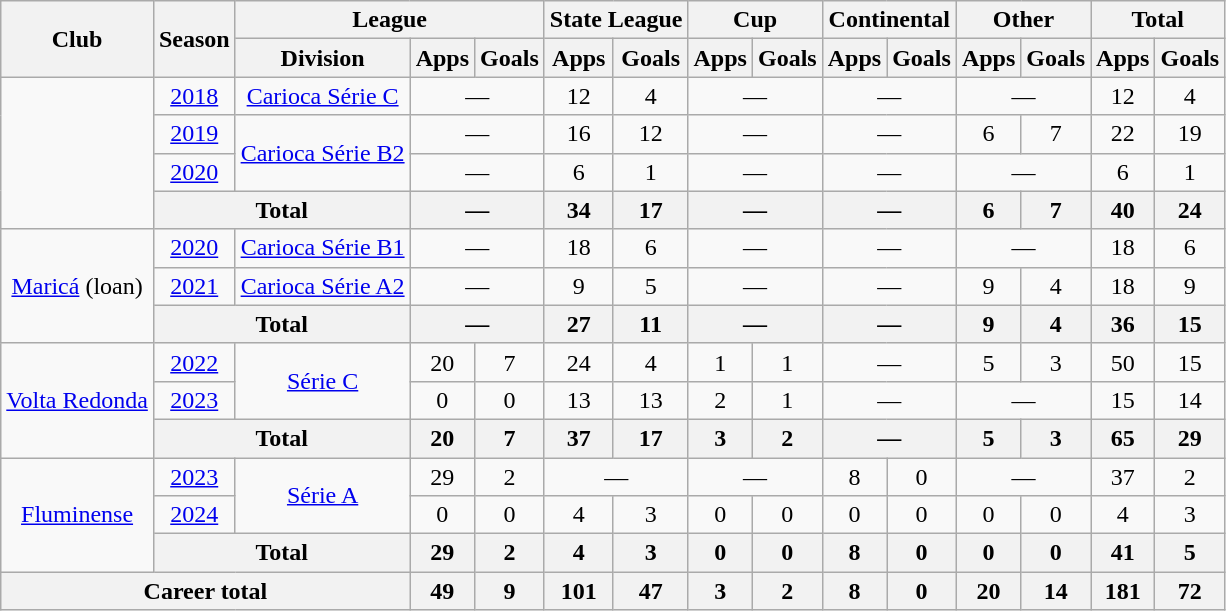<table class="wikitable" style="text-align: center;">
<tr>
<th rowspan="2">Club</th>
<th rowspan="2">Season</th>
<th colspan="3">League</th>
<th colspan="2">State League</th>
<th colspan="2">Cup</th>
<th colspan="2">Continental</th>
<th colspan="2">Other</th>
<th colspan="2">Total</th>
</tr>
<tr>
<th>Division</th>
<th>Apps</th>
<th>Goals</th>
<th>Apps</th>
<th>Goals</th>
<th>Apps</th>
<th>Goals</th>
<th>Apps</th>
<th>Goals</th>
<th>Apps</th>
<th>Goals</th>
<th>Apps</th>
<th>Goals</th>
</tr>
<tr>
<td rowspan="4" valign="center"></td>
<td><a href='#'>2018</a></td>
<td><a href='#'>Carioca Série C</a></td>
<td colspan="2">—</td>
<td>12</td>
<td>4</td>
<td colspan="2">—</td>
<td colspan="2">—</td>
<td colspan="2">—</td>
<td>12</td>
<td>4</td>
</tr>
<tr>
<td><a href='#'>2019</a></td>
<td rowspan="2"><a href='#'>Carioca Série B2</a></td>
<td colspan="2">—</td>
<td>16</td>
<td>12</td>
<td colspan="2">—</td>
<td colspan="2">—</td>
<td>6</td>
<td>7</td>
<td>22</td>
<td>19</td>
</tr>
<tr>
<td><a href='#'>2020</a></td>
<td colspan="2">—</td>
<td>6</td>
<td>1</td>
<td colspan="2">—</td>
<td colspan="2">—</td>
<td colspan="2">—</td>
<td>6</td>
<td>1</td>
</tr>
<tr>
<th colspan="2">Total</th>
<th colspan="2">—</th>
<th>34</th>
<th>17</th>
<th colspan="2">—</th>
<th colspan="2">—</th>
<th>6</th>
<th>7</th>
<th>40</th>
<th>24</th>
</tr>
<tr>
<td rowspan="3" valign="center"><a href='#'>Maricá</a> (loan)</td>
<td><a href='#'>2020</a></td>
<td><a href='#'>Carioca Série B1</a></td>
<td colspan="2">—</td>
<td>18</td>
<td>6</td>
<td colspan="2">—</td>
<td colspan="2">—</td>
<td colspan="2">—</td>
<td>18</td>
<td>6</td>
</tr>
<tr>
<td><a href='#'>2021</a></td>
<td><a href='#'>Carioca Série A2</a></td>
<td colspan="2">—</td>
<td>9</td>
<td>5</td>
<td colspan="2">—</td>
<td colspan="2">—</td>
<td>9</td>
<td>4</td>
<td>18</td>
<td>9</td>
</tr>
<tr>
<th colspan="2">Total</th>
<th colspan="2">—</th>
<th>27</th>
<th>11</th>
<th colspan="2">—</th>
<th colspan="2">—</th>
<th>9</th>
<th>4</th>
<th>36</th>
<th>15</th>
</tr>
<tr>
<td rowspan="3" valign="center"><a href='#'>Volta Redonda</a></td>
<td><a href='#'>2022</a></td>
<td rowspan="2"><a href='#'>Série C</a></td>
<td>20</td>
<td>7</td>
<td>24</td>
<td>4</td>
<td>1</td>
<td>1</td>
<td colspan="2">—</td>
<td>5</td>
<td>3</td>
<td>50</td>
<td>15</td>
</tr>
<tr>
<td><a href='#'>2023</a></td>
<td>0</td>
<td>0</td>
<td>13</td>
<td>13</td>
<td>2</td>
<td>1</td>
<td colspan="2">—</td>
<td colspan="2">—</td>
<td>15</td>
<td>14</td>
</tr>
<tr>
<th colspan="2">Total</th>
<th>20</th>
<th>7</th>
<th>37</th>
<th>17</th>
<th>3</th>
<th>2</th>
<th colspan="2">—</th>
<th>5</th>
<th>3</th>
<th>65</th>
<th>29</th>
</tr>
<tr>
<td rowspan="3" valign="center"><a href='#'>Fluminense</a></td>
<td><a href='#'>2023</a></td>
<td rowspan="2"><a href='#'>Série A</a></td>
<td>29</td>
<td>2</td>
<td colspan="2">—</td>
<td colspan="2">—</td>
<td>8</td>
<td>0</td>
<td colspan="2">—</td>
<td>37</td>
<td>2</td>
</tr>
<tr>
<td><a href='#'>2024</a></td>
<td>0</td>
<td>0</td>
<td>4</td>
<td>3</td>
<td>0</td>
<td>0</td>
<td>0</td>
<td>0</td>
<td>0</td>
<td>0</td>
<td>4</td>
<td>3</td>
</tr>
<tr>
<th colspan="2">Total</th>
<th>29</th>
<th>2</th>
<th>4</th>
<th>3</th>
<th>0</th>
<th>0</th>
<th>8</th>
<th>0</th>
<th>0</th>
<th>0</th>
<th>41</th>
<th>5</th>
</tr>
<tr>
<th colspan="3"><strong>Career total</strong></th>
<th>49</th>
<th>9</th>
<th>101</th>
<th>47</th>
<th>3</th>
<th>2</th>
<th>8</th>
<th>0</th>
<th>20</th>
<th>14</th>
<th>181</th>
<th>72</th>
</tr>
</table>
